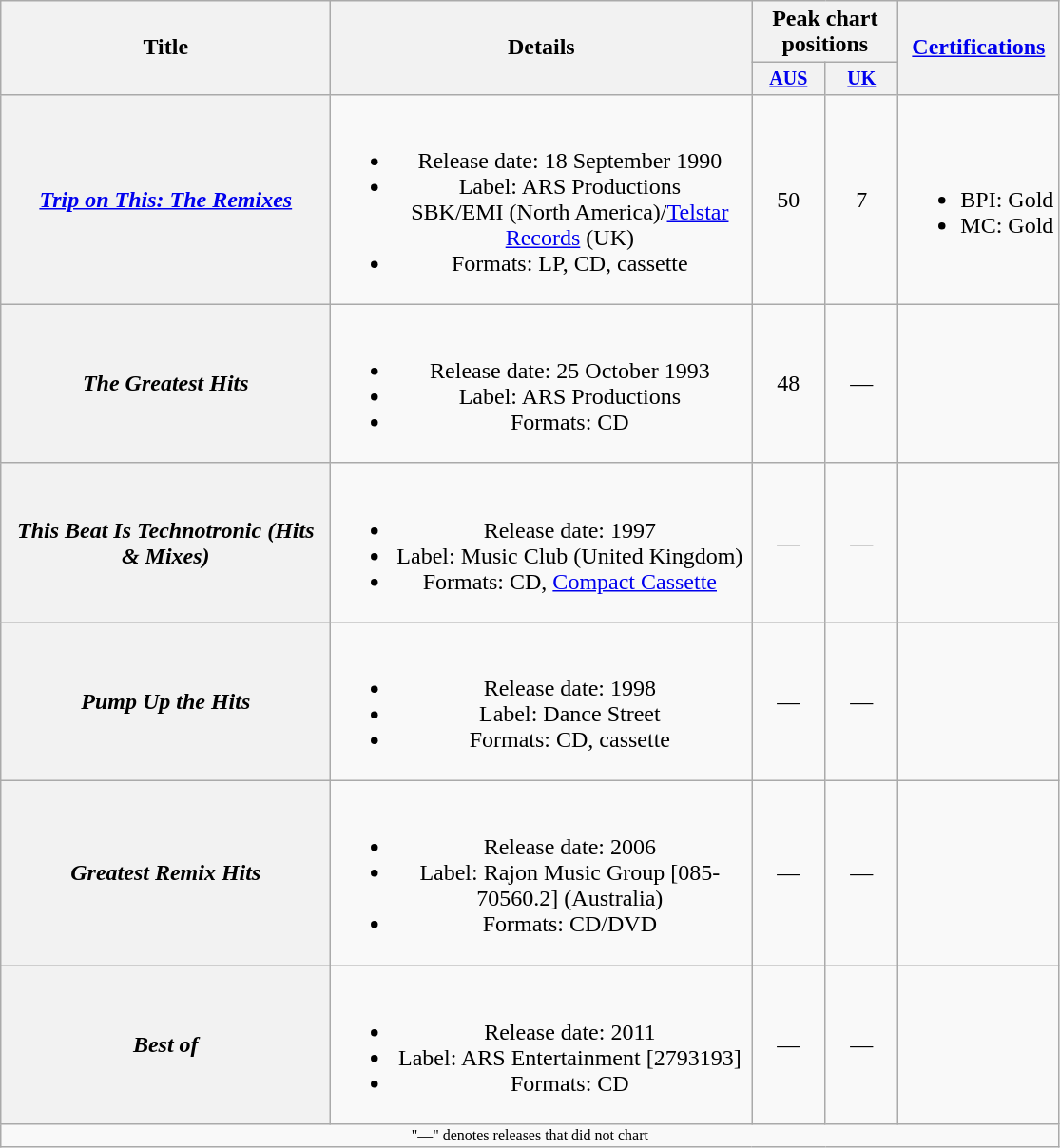<table class="wikitable plainrowheaders" style="text-align:center;">
<tr>
<th rowspan="2" style="width:14em;">Title</th>
<th rowspan="2" style="width:18em;">Details</th>
<th colspan="2">Peak chart positions</th>
<th rowspan="2"><a href='#'>Certifications</a></th>
</tr>
<tr style="font-size:smaller;">
<th style="width:45px;"><a href='#'>AUS</a><br></th>
<th style="width:45px;"><a href='#'>UK</a><br></th>
</tr>
<tr>
<th scope="row"><em><a href='#'>Trip on This: The Remixes</a></em></th>
<td><br><ul><li>Release date: 18 September 1990</li><li>Label: ARS Productions<br>SBK/EMI (North America)/<a href='#'>Telstar Records</a> (UK)</li><li>Formats: LP, CD, cassette</li></ul></td>
<td>50</td>
<td>7</td>
<td><br><ul><li>BPI: Gold</li><li>MC: Gold</li></ul></td>
</tr>
<tr>
<th scope="row"><em>The Greatest Hits</em></th>
<td><br><ul><li>Release date: 25 October 1993</li><li>Label: ARS Productions</li><li>Formats: CD</li></ul></td>
<td>48</td>
<td>—</td>
<td></td>
</tr>
<tr>
<th scope="row"><em>This Beat Is Technotronic (Hits & Mixes)</em></th>
<td><br><ul><li>Release date: 1997</li><li>Label: Music Club (United Kingdom)</li><li>Formats: CD, <a href='#'>Compact Cassette</a></li></ul></td>
<td>—</td>
<td>—</td>
<td></td>
</tr>
<tr>
<th scope="row"><em>Pump Up the Hits</em></th>
<td><br><ul><li>Release date: 1998</li><li>Label: Dance Street</li><li>Formats: CD, cassette</li></ul></td>
<td>—</td>
<td>—</td>
<td></td>
</tr>
<tr>
<th scope="row"><em>Greatest Remix Hits</em></th>
<td><br><ul><li>Release date: 2006</li><li>Label: Rajon Music Group [085-70560.2] (Australia)</li><li>Formats: CD/DVD</li></ul></td>
<td>—</td>
<td>—</td>
<td></td>
</tr>
<tr>
<th scope="row"><em>Best of</em></th>
<td><br><ul><li>Release date: 2011</li><li>Label: ARS Entertainment [2793193]</li><li>Formats: CD</li></ul></td>
<td>—</td>
<td>—</td>
<td></td>
</tr>
<tr>
<td colspan="15" style="font-size:8pt">"—" denotes releases that did not chart</td>
</tr>
</table>
